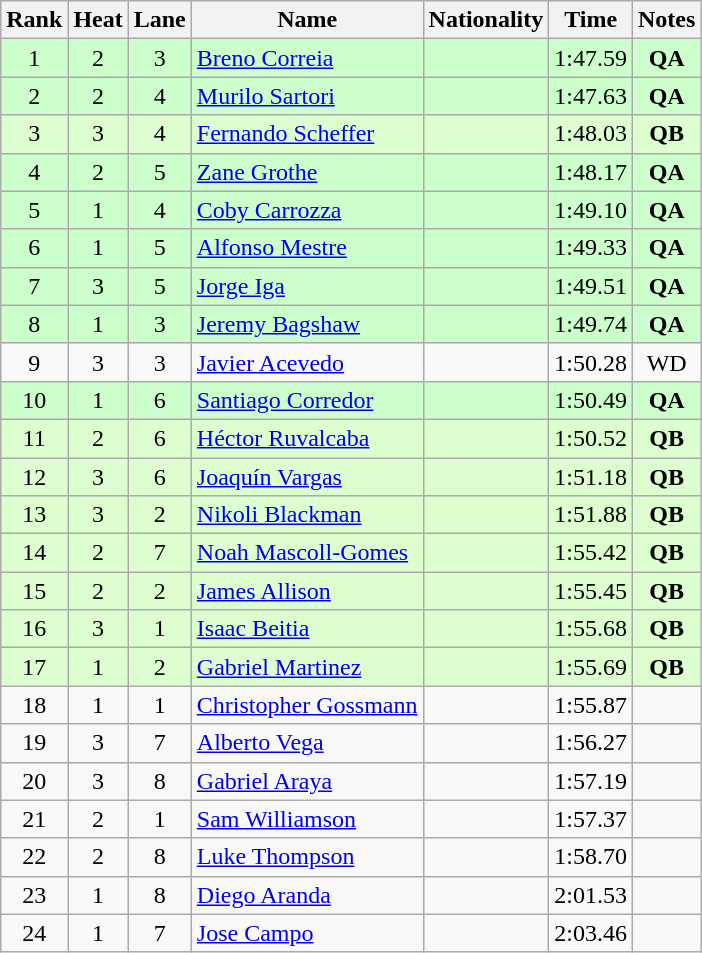<table class="wikitable sortable" style="text-align:center">
<tr>
<th>Rank</th>
<th>Heat</th>
<th>Lane</th>
<th>Name</th>
<th>Nationality</th>
<th>Time</th>
<th>Notes</th>
</tr>
<tr bgcolor="ccffcc">
<td>1</td>
<td>2</td>
<td>3</td>
<td align="left"><a href='#'>Breno Correia</a></td>
<td align="left"></td>
<td>1:47.59</td>
<td><strong>QA</strong></td>
</tr>
<tr bgcolor="ccffcc">
<td>2</td>
<td>2</td>
<td>4</td>
<td align="left"><a href='#'>Murilo Sartori</a></td>
<td align="left"></td>
<td>1:47.63</td>
<td><strong>QA</strong></td>
</tr>
<tr bgcolor="ddffd">
<td>3</td>
<td>3</td>
<td>4</td>
<td align="left"><a href='#'>Fernando Scheffer</a></td>
<td align="left"></td>
<td>1:48.03</td>
<td><strong>QB</strong></td>
</tr>
<tr bgcolor="ccffcc">
<td>4</td>
<td>2</td>
<td>5</td>
<td align="left"><a href='#'>Zane Grothe</a></td>
<td align="left"></td>
<td>1:48.17</td>
<td><strong>QA</strong></td>
</tr>
<tr bgcolor="ccffcc">
<td>5</td>
<td>1</td>
<td>4</td>
<td align="left"><a href='#'>Coby Carrozza</a></td>
<td align="left"></td>
<td>1:49.10</td>
<td><strong>QA</strong></td>
</tr>
<tr bgcolor="ccffcc">
<td>6</td>
<td>1</td>
<td>5</td>
<td align="left"><a href='#'>Alfonso Mestre</a></td>
<td align="left"></td>
<td>1:49.33</td>
<td><strong>QA</strong></td>
</tr>
<tr bgcolor="ccffcc">
<td>7</td>
<td>3</td>
<td>5</td>
<td align="left"><a href='#'>Jorge Iga</a></td>
<td align="left"></td>
<td>1:49.51</td>
<td><strong>QA</strong></td>
</tr>
<tr bgcolor="ccffcc">
<td>8</td>
<td>1</td>
<td>3</td>
<td align="left"><a href='#'>Jeremy Bagshaw</a></td>
<td align="left"></td>
<td>1:49.74</td>
<td><strong>QA</strong></td>
</tr>
<tr>
<td>9</td>
<td>3</td>
<td>3</td>
<td align="left"><a href='#'>Javier Acevedo</a></td>
<td align="left"></td>
<td>1:50.28</td>
<td>WD</td>
</tr>
<tr bgcolor="ccffcc">
<td>10</td>
<td>1</td>
<td>6</td>
<td align="left"><a href='#'>Santiago Corredor</a></td>
<td align="left"></td>
<td>1:50.49</td>
<td><strong>QA</strong></td>
</tr>
<tr bgcolor="ddffd">
<td>11</td>
<td>2</td>
<td>6</td>
<td align="left"><a href='#'>Héctor Ruvalcaba</a></td>
<td align="left"></td>
<td>1:50.52</td>
<td><strong>QB</strong></td>
</tr>
<tr bgcolor="ddffd">
<td>12</td>
<td>3</td>
<td>6</td>
<td align="left"><a href='#'>Joaquín Vargas</a></td>
<td align="left"></td>
<td>1:51.18</td>
<td><strong>QB</strong></td>
</tr>
<tr bgcolor="ddffd">
<td>13</td>
<td>3</td>
<td>2</td>
<td align="left"><a href='#'>Nikoli Blackman</a></td>
<td align="left"></td>
<td>1:51.88</td>
<td><strong>QB</strong></td>
</tr>
<tr bgcolor="ddffd">
<td>14</td>
<td>2</td>
<td>7</td>
<td align="left"><a href='#'>Noah Mascoll-Gomes</a></td>
<td align="left"></td>
<td>1:55.42</td>
<td><strong>QB</strong></td>
</tr>
<tr bgcolor="ddffd">
<td>15</td>
<td>2</td>
<td>2</td>
<td align="left"><a href='#'>James Allison</a></td>
<td align="left"></td>
<td>1:55.45</td>
<td><strong>QB</strong></td>
</tr>
<tr bgcolor="ddffd">
<td>16</td>
<td>3</td>
<td>1</td>
<td align="left"><a href='#'>Isaac Beitia</a></td>
<td align="left"></td>
<td>1:55.68</td>
<td><strong>QB</strong></td>
</tr>
<tr bgcolor="ddffd">
<td>17</td>
<td>1</td>
<td>2</td>
<td align="left"><a href='#'>Gabriel Martinez</a></td>
<td align="left"></td>
<td>1:55.69</td>
<td><strong>QB</strong></td>
</tr>
<tr>
<td>18</td>
<td>1</td>
<td>1</td>
<td align="left"><a href='#'>Christopher Gossmann</a></td>
<td align="left"></td>
<td>1:55.87</td>
<td></td>
</tr>
<tr>
<td>19</td>
<td>3</td>
<td>7</td>
<td align="left"><a href='#'>Alberto Vega</a></td>
<td align="left"></td>
<td>1:56.27</td>
<td></td>
</tr>
<tr>
<td>20</td>
<td>3</td>
<td>8</td>
<td align="left"><a href='#'>Gabriel Araya</a></td>
<td align="left"></td>
<td>1:57.19</td>
<td></td>
</tr>
<tr>
<td>21</td>
<td>2</td>
<td>1</td>
<td align="left"><a href='#'>Sam Williamson</a></td>
<td align="left"></td>
<td>1:57.37</td>
<td></td>
</tr>
<tr>
<td>22</td>
<td>2</td>
<td>8</td>
<td align="left"><a href='#'>Luke Thompson</a></td>
<td align="left"></td>
<td>1:58.70</td>
<td></td>
</tr>
<tr>
<td>23</td>
<td>1</td>
<td>8</td>
<td align="left"><a href='#'>Diego Aranda</a></td>
<td align="left"></td>
<td>2:01.53</td>
<td></td>
</tr>
<tr>
<td>24</td>
<td>1</td>
<td>7</td>
<td align="left"><a href='#'>Jose Campo</a></td>
<td align="left"></td>
<td>2:03.46</td>
<td></td>
</tr>
</table>
